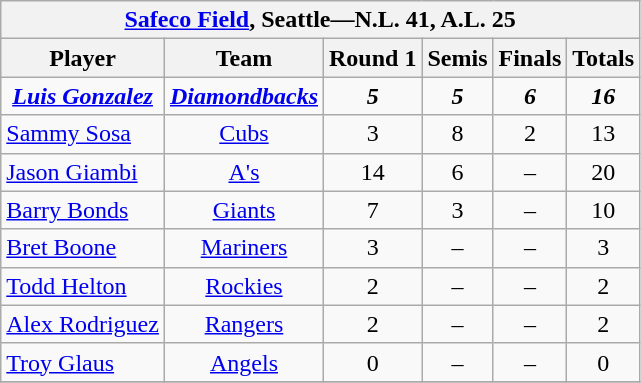<table class="wikitable" style="font-size: 100%; text-align:right;">
<tr>
<th colspan="6"><a href='#'>Safeco Field</a>, Seattle—N.L. 41, A.L. 25</th>
</tr>
<tr>
<th>Player</th>
<th>Team</th>
<th>Round 1</th>
<th>Semis</th>
<th>Finals</th>
<th>Totals</th>
</tr>
<tr>
<td align="center"><strong><em><a href='#'>Luis Gonzalez</a></em></strong></td>
<td align="center"><strong><em><a href='#'>Diamondbacks</a></em></strong></td>
<td align="center"><strong><em>5</em></strong></td>
<td align="center"><strong><em>5</em></strong></td>
<td align="center"><strong><em>6</em></strong></td>
<td align="center"><strong><em>16</em></strong></td>
</tr>
<tr>
<td align="left"><a href='#'>Sammy Sosa</a></td>
<td align="center"><a href='#'>Cubs</a></td>
<td align="center">3</td>
<td align="center">8</td>
<td align="center">2</td>
<td align="center">13</td>
</tr>
<tr>
<td align="left"><a href='#'>Jason Giambi</a></td>
<td align="center"><a href='#'>A's</a></td>
<td align="center">14</td>
<td align="center">6</td>
<td align="center">–</td>
<td align="center">20</td>
</tr>
<tr>
<td align="left"><a href='#'>Barry Bonds</a></td>
<td align="center"><a href='#'>Giants</a></td>
<td align="center">7</td>
<td align="center">3</td>
<td align="center">–</td>
<td align="center">10</td>
</tr>
<tr>
<td align="left"><a href='#'>Bret Boone</a></td>
<td align="center"><a href='#'>Mariners</a></td>
<td align="center">3</td>
<td align="center">–</td>
<td align="center">–</td>
<td align="center">3</td>
</tr>
<tr>
<td align="left"><a href='#'>Todd Helton</a></td>
<td align="center"><a href='#'>Rockies</a></td>
<td align="center">2</td>
<td align="center">–</td>
<td align="center">–</td>
<td align="center">2</td>
</tr>
<tr>
<td align="left"><a href='#'>Alex Rodriguez</a></td>
<td align="center"><a href='#'>Rangers</a></td>
<td align="center">2</td>
<td align="center">–</td>
<td align="center">–</td>
<td align="center">2</td>
</tr>
<tr>
<td align="left"><a href='#'>Troy Glaus</a></td>
<td align="center"><a href='#'>Angels</a></td>
<td align="center">0</td>
<td align="center">–</td>
<td align="center">–</td>
<td align="center">0</td>
</tr>
<tr dsa>
</tr>
</table>
